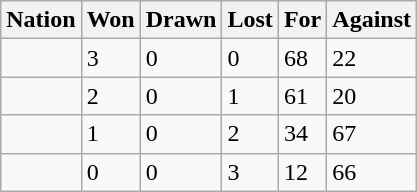<table class="wikitable">
<tr>
<th>Nation</th>
<th>Won</th>
<th>Drawn</th>
<th>Lost</th>
<th>For</th>
<th>Against</th>
</tr>
<tr>
<td></td>
<td>3</td>
<td>0</td>
<td>0</td>
<td>68</td>
<td>22</td>
</tr>
<tr>
<td></td>
<td>2</td>
<td>0</td>
<td>1</td>
<td>61</td>
<td>20</td>
</tr>
<tr>
<td></td>
<td>1</td>
<td>0</td>
<td>2</td>
<td>34</td>
<td>67</td>
</tr>
<tr>
<td></td>
<td>0</td>
<td>0</td>
<td>3</td>
<td>12</td>
<td>66</td>
</tr>
</table>
